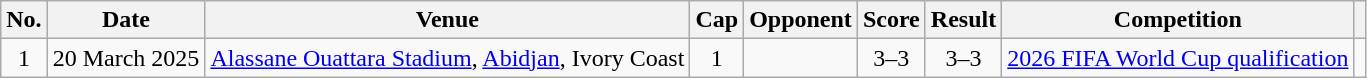<table class="wikitable sortable">
<tr>
<th scope="col">No.</th>
<th scope="col">Date</th>
<th scope="col">Venue</th>
<th scope="col">Cap</th>
<th scope="col">Opponent</th>
<th scope="col">Score</th>
<th scope="col">Result</th>
<th scope="col">Competition</th>
<th scope="col" class="unsortable"></th>
</tr>
<tr>
<td style="text-align: center;">1</td>
<td>20 March 2025</td>
<td><a href='#'>Alassane Ouattara Stadium</a>, <a href='#'>Abidjan</a>, Ivory Coast</td>
<td style="text-align: center;">1</td>
<td></td>
<td style="text-align: center;">3–3</td>
<td style="text-align: center;">3–3</td>
<td><a href='#'>2026 FIFA World Cup qualification</a></td>
<td style="text-align: center;"></td>
</tr>
</table>
